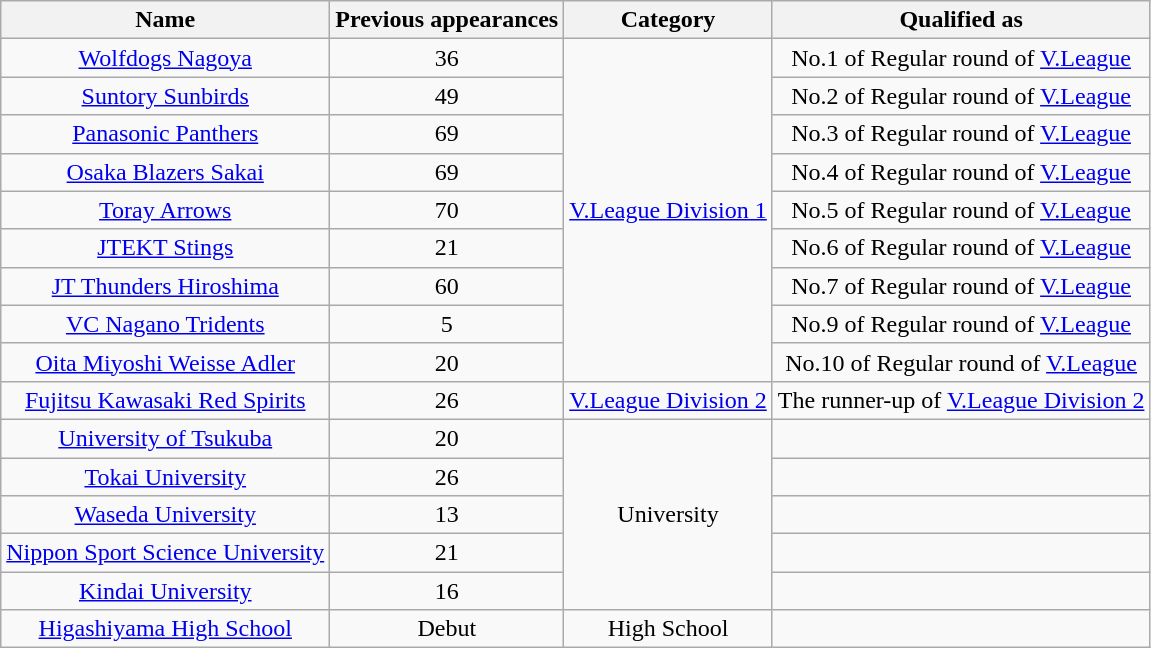<table class="wikitable sortable" style="text-align:center">
<tr>
<th>Name</th>
<th>Previous appearances</th>
<th>Category</th>
<th>Qualified as</th>
</tr>
<tr>
<td><a href='#'>Wolfdogs Nagoya</a></td>
<td>36</td>
<td rowspan="9"><a href='#'>V.League Division 1</a></td>
<td>No.1 of Regular round of <a href='#'>V.League</a></td>
</tr>
<tr>
<td><a href='#'>Suntory Sunbirds</a></td>
<td>49</td>
<td>No.2 of Regular round of <a href='#'>V.League</a></td>
</tr>
<tr>
<td><a href='#'>Panasonic Panthers</a></td>
<td>69</td>
<td>No.3 of Regular round of <a href='#'>V.League</a></td>
</tr>
<tr>
<td><a href='#'>Osaka Blazers Sakai</a></td>
<td>69</td>
<td>No.4 of Regular round of <a href='#'>V.League</a></td>
</tr>
<tr>
<td><a href='#'>Toray Arrows</a></td>
<td>70</td>
<td>No.5 of Regular round of <a href='#'>V.League</a></td>
</tr>
<tr>
<td><a href='#'>JTEKT Stings</a></td>
<td>21</td>
<td>No.6 of Regular round of <a href='#'>V.League</a></td>
</tr>
<tr>
<td><a href='#'>JT Thunders Hiroshima</a></td>
<td>60</td>
<td>No.7 of Regular round of <a href='#'>V.League</a></td>
</tr>
<tr>
<td><a href='#'>VC Nagano Tridents</a></td>
<td>5</td>
<td>No.9 of Regular round of <a href='#'>V.League</a></td>
</tr>
<tr>
<td><a href='#'>Oita Miyoshi Weisse Adler</a></td>
<td>20</td>
<td>No.10 of Regular round of <a href='#'>V.League</a></td>
</tr>
<tr>
<td><a href='#'>Fujitsu Kawasaki Red Spirits</a></td>
<td>26</td>
<td><a href='#'>V.League Division 2</a></td>
<td>The runner-up of <a href='#'>V.League Division 2</a></td>
</tr>
<tr>
<td><a href='#'>University of Tsukuba</a></td>
<td>20</td>
<td rowspan="5">University</td>
<td></td>
</tr>
<tr>
<td><a href='#'>Tokai University</a></td>
<td>26</td>
<td></td>
</tr>
<tr>
<td><a href='#'>Waseda University</a></td>
<td>13</td>
<td></td>
</tr>
<tr>
<td><a href='#'>Nippon Sport Science University</a></td>
<td>21</td>
<td></td>
</tr>
<tr>
<td><a href='#'>Kindai University</a></td>
<td>16</td>
<td></td>
</tr>
<tr>
<td><a href='#'>Higashiyama High School</a></td>
<td>Debut</td>
<td>High School</td>
</tr>
</table>
